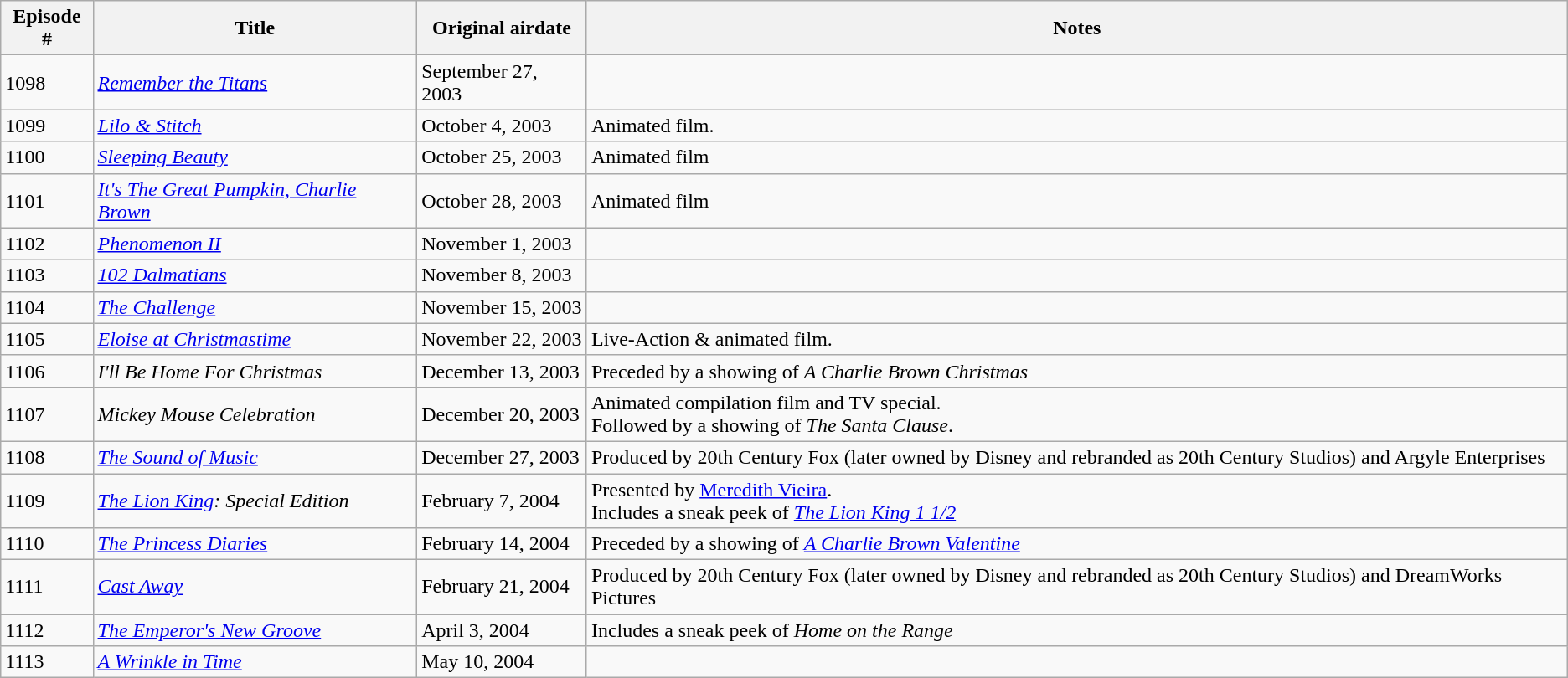<table class="wikitable sortable">
<tr>
<th>Episode #</th>
<th>Title</th>
<th>Original airdate</th>
<th>Notes</th>
</tr>
<tr>
<td>1098</td>
<td><em><a href='#'>Remember the Titans</a></em></td>
<td>September 27, 2003</td>
<td></td>
</tr>
<tr>
<td>1099</td>
<td><em><a href='#'>Lilo & Stitch</a></em></td>
<td>October 4, 2003</td>
<td>Animated film.</td>
</tr>
<tr>
<td>1100</td>
<td><em><a href='#'>Sleeping Beauty</a></em></td>
<td>October 25, 2003</td>
<td>Animated film</td>
</tr>
<tr>
<td>1101</td>
<td><em><a href='#'>It's The Great Pumpkin, Charlie Brown</a></em></td>
<td>October 28, 2003</td>
<td>Animated film</td>
</tr>
<tr>
<td>1102</td>
<td><em><a href='#'>Phenomenon II</a></em></td>
<td>November 1, 2003</td>
<td></td>
</tr>
<tr>
<td>1103</td>
<td><em><a href='#'>102 Dalmatians</a></em></td>
<td>November 8, 2003</td>
<td></td>
</tr>
<tr>
<td>1104</td>
<td><em><a href='#'>The Challenge</a></em></td>
<td>November 15, 2003</td>
<td></td>
</tr>
<tr>
<td>1105</td>
<td><em><a href='#'>Eloise at Christmastime</a></em></td>
<td>November 22, 2003</td>
<td>Live-Action & animated film.</td>
</tr>
<tr>
<td>1106</td>
<td><em>I'll Be Home For Christmas</em></td>
<td>December 13, 2003</td>
<td>Preceded by a showing of <em>A Charlie Brown Christmas</em></td>
</tr>
<tr>
<td>1107</td>
<td><em>Mickey Mouse Celebration</em></td>
<td>December 20, 2003</td>
<td>Animated compilation film and TV special.<br>Followed by a showing of <em>The Santa Clause</em>.</td>
</tr>
<tr>
<td>1108</td>
<td><em><a href='#'>The Sound of Music</a></em></td>
<td>December 27, 2003</td>
<td>Produced by 20th Century Fox (later owned by Disney and rebranded as 20th Century Studios) and Argyle Enterprises</td>
</tr>
<tr>
<td>1109</td>
<td><em><a href='#'>The Lion King</a>: Special Edition</em></td>
<td>February 7, 2004</td>
<td>Presented by <a href='#'>Meredith Vieira</a>.<br>Includes a sneak peek of <em><a href='#'>The Lion King 1 1/2</a></em></td>
</tr>
<tr>
<td>1110</td>
<td><em><a href='#'>The Princess Diaries</a></em></td>
<td>February 14, 2004</td>
<td>Preceded by a showing of <em><a href='#'>A Charlie Brown Valentine</a></em></td>
</tr>
<tr>
<td>1111</td>
<td><em><a href='#'>Cast Away</a></em></td>
<td>February 21, 2004</td>
<td>Produced by 20th Century Fox (later owned by Disney and rebranded as 20th Century Studios) and DreamWorks Pictures</td>
</tr>
<tr>
<td>1112</td>
<td><em><a href='#'>The Emperor's New Groove</a></em></td>
<td>April 3, 2004</td>
<td>Includes a sneak peek of <em>Home on the Range</em></td>
</tr>
<tr>
<td>1113</td>
<td><em><a href='#'>A Wrinkle in Time</a></em></td>
<td>May 10, 2004</td>
<td></td>
</tr>
</table>
